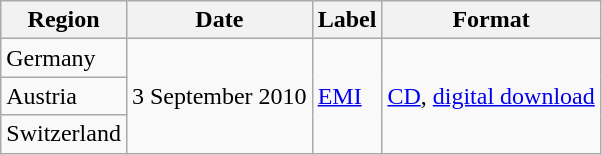<table class=wikitable>
<tr>
<th>Region</th>
<th>Date</th>
<th>Label</th>
<th>Format</th>
</tr>
<tr>
<td>Germany</td>
<td rowspan="3">3 September 2010</td>
<td rowspan="3"><a href='#'>EMI</a></td>
<td rowspan="3"><a href='#'>CD</a>, <a href='#'>digital download</a></td>
</tr>
<tr>
<td>Austria</td>
</tr>
<tr>
<td>Switzerland</td>
</tr>
</table>
